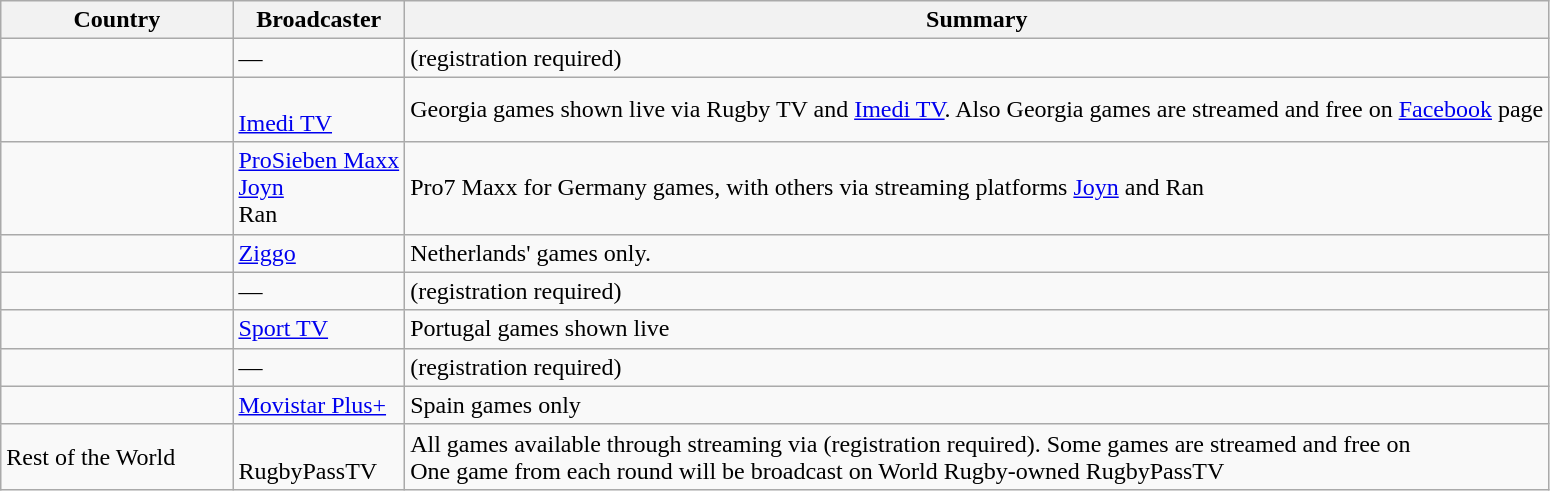<table class="wikitable">
<tr>
<th width=15%>Country</th>
<th>Broadcaster</th>
<th>Summary</th>
</tr>
<tr>
<td></td>
<td>—</td>
<td> (registration required)</td>
</tr>
<tr>
<td></td>
<td><br><a href='#'>Imedi TV</a></td>
<td>Georgia games shown live via Rugby TV and <a href='#'>Imedi TV</a>. Also Georgia games are streamed and free on  <a href='#'>Facebook</a> page</td>
</tr>
<tr>
<td></td>
<td><a href='#'>ProSieben Maxx</a><br><a href='#'>Joyn</a><br>Ran</td>
<td>Pro7 Maxx for Germany games, with others via streaming platforms <a href='#'>Joyn</a> and Ran</td>
</tr>
<tr>
<td></td>
<td><a href='#'>Ziggo</a></td>
<td>Netherlands' games only.</td>
</tr>
<tr>
<td></td>
<td>—</td>
<td> (registration required)</td>
</tr>
<tr>
<td></td>
<td><a href='#'>Sport TV</a></td>
<td>Portugal games shown live</td>
</tr>
<tr>
<td></td>
<td>—</td>
<td> (registration required)</td>
</tr>
<tr>
<td></td>
<td><a href='#'>Movistar Plus+</a></td>
<td>Spain games only</td>
</tr>
<tr>
<td>Rest of the World</td>
<td><br>RugbyPassTV</td>
<td>All games available through streaming via  (registration required). Some games are streamed and free on <br>One game from each round will be broadcast on World Rugby-owned RugbyPassTV</td>
</tr>
</table>
